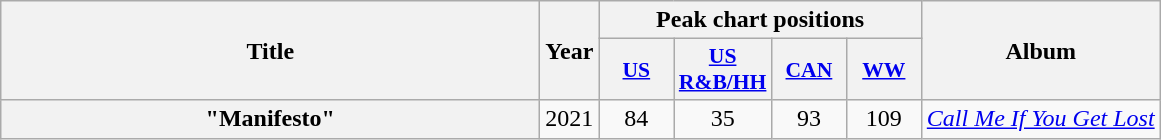<table class="wikitable plainrowheaders" style="text-align:center;">
<tr>
<th scope="col" rowspan="2" style="width:22em;">Title</th>
<th scope="col" rowspan="2" style="width:1em;">Year</th>
<th scope="col" colspan="4">Peak chart positions</th>
<th scope="col" rowspan="2">Album</th>
</tr>
<tr>
<th scope="col" style="width:3em;font-size:90%;"><a href='#'>US</a><br></th>
<th scope="col" style="width:3em;font-size:90%;"><a href='#'>US<br>R&B/HH</a><br></th>
<th scope="col" style="width:3em;font-size:90%;"><a href='#'>CAN</a><br></th>
<th scope="col" style="width:3em;font-size:90%;"><a href='#'>WW</a><br></th>
</tr>
<tr>
<th scope="row">"Manifesto" </th>
<td>2021</td>
<td>84</td>
<td>35</td>
<td>93</td>
<td>109</td>
<td><em><a href='#'>Call Me If You Get Lost</a></em></td>
</tr>
</table>
